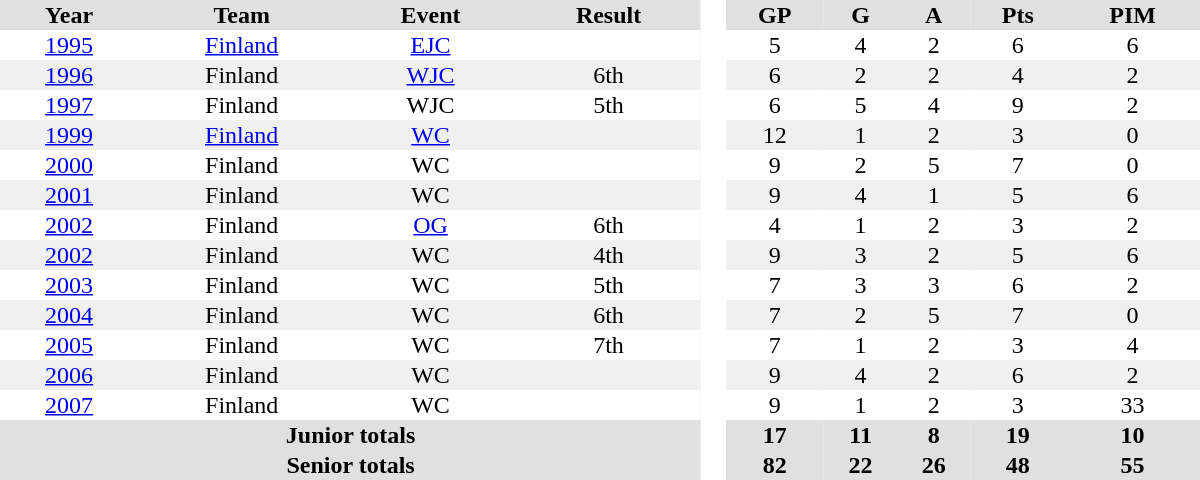<table border="0" cellpadding="1" cellspacing="0" style="text-align:center; width:50em">
<tr ALIGN="center" bgcolor="#e0e0e0">
<th>Year</th>
<th>Team</th>
<th>Event</th>
<th>Result</th>
<th rowspan="99" bgcolor="#ffffff"> </th>
<th>GP</th>
<th>G</th>
<th>A</th>
<th>Pts</th>
<th>PIM</th>
</tr>
<tr>
<td><a href='#'>1995</a></td>
<td><a href='#'>Finland</a></td>
<td><a href='#'>EJC</a></td>
<td></td>
<td>5</td>
<td>4</td>
<td>2</td>
<td>6</td>
<td>6</td>
</tr>
<tr bgcolor="#f0f0f0">
<td><a href='#'>1996</a></td>
<td>Finland</td>
<td><a href='#'>WJC</a></td>
<td>6th</td>
<td>6</td>
<td>2</td>
<td>2</td>
<td>4</td>
<td>2</td>
</tr>
<tr>
<td><a href='#'>1997</a></td>
<td>Finland</td>
<td>WJC</td>
<td>5th</td>
<td>6</td>
<td>5</td>
<td>4</td>
<td>9</td>
<td>2</td>
</tr>
<tr bgcolor="#f0f0f0">
<td><a href='#'>1999</a></td>
<td><a href='#'>Finland</a></td>
<td><a href='#'>WC</a></td>
<td></td>
<td>12</td>
<td>1</td>
<td>2</td>
<td>3</td>
<td>0</td>
</tr>
<tr>
<td><a href='#'>2000</a></td>
<td>Finland</td>
<td>WC</td>
<td></td>
<td>9</td>
<td>2</td>
<td>5</td>
<td>7</td>
<td>0</td>
</tr>
<tr bgcolor="#f0f0f0">
<td><a href='#'>2001</a></td>
<td>Finland</td>
<td>WC</td>
<td></td>
<td>9</td>
<td>4</td>
<td>1</td>
<td>5</td>
<td>6</td>
</tr>
<tr>
<td><a href='#'>2002</a></td>
<td>Finland</td>
<td><a href='#'>OG</a></td>
<td>6th</td>
<td>4</td>
<td>1</td>
<td>2</td>
<td>3</td>
<td>2</td>
</tr>
<tr bgcolor="#f0f0f0">
<td><a href='#'>2002</a></td>
<td>Finland</td>
<td>WC</td>
<td>4th</td>
<td>9</td>
<td>3</td>
<td>2</td>
<td>5</td>
<td>6</td>
</tr>
<tr>
<td><a href='#'>2003</a></td>
<td>Finland</td>
<td>WC</td>
<td>5th</td>
<td>7</td>
<td>3</td>
<td>3</td>
<td>6</td>
<td>2</td>
</tr>
<tr bgcolor="#f0f0f0">
<td><a href='#'>2004</a></td>
<td>Finland</td>
<td>WC</td>
<td>6th</td>
<td>7</td>
<td>2</td>
<td>5</td>
<td>7</td>
<td>0</td>
</tr>
<tr>
<td><a href='#'>2005</a></td>
<td>Finland</td>
<td>WC</td>
<td>7th</td>
<td>7</td>
<td>1</td>
<td>2</td>
<td>3</td>
<td>4</td>
</tr>
<tr bgcolor="#f0f0f0">
<td><a href='#'>2006</a></td>
<td>Finland</td>
<td>WC</td>
<td></td>
<td>9</td>
<td>4</td>
<td>2</td>
<td>6</td>
<td>2</td>
</tr>
<tr>
<td><a href='#'>2007</a></td>
<td>Finland</td>
<td>WC</td>
<td></td>
<td>9</td>
<td>1</td>
<td>2</td>
<td>3</td>
<td>33</td>
</tr>
<tr bgcolor="#e0e0e0">
<th colspan="4">Junior totals</th>
<th>17</th>
<th>11</th>
<th>8</th>
<th>19</th>
<th>10</th>
</tr>
<tr bgcolor="#e0e0e0">
<th colspan="4">Senior totals</th>
<th>82</th>
<th>22</th>
<th>26</th>
<th>48</th>
<th>55</th>
</tr>
</table>
